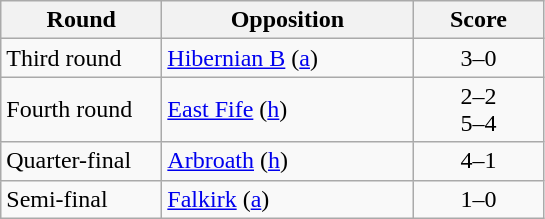<table class="wikitable" >
<tr>
<th width=100>Round</th>
<th width=160>Opposition</th>
<th width=80>Score</th>
</tr>
<tr>
<td>Third round</td>
<td><a href='#'>Hibernian B</a> (<a href='#'>a</a>)</td>
<td align=center>3–0</td>
</tr>
<tr>
<td>Fourth round</td>
<td><a href='#'>East Fife</a> (<a href='#'>h</a>)</td>
<td align=center>2–2 <br>5–4 </td>
</tr>
<tr>
<td>Quarter-final</td>
<td><a href='#'>Arbroath</a> (<a href='#'>h</a>)</td>
<td align=center>4–1</td>
</tr>
<tr>
<td>Semi-final</td>
<td><a href='#'>Falkirk</a> (<a href='#'>a</a>)</td>
<td align=center>1–0</td>
</tr>
</table>
